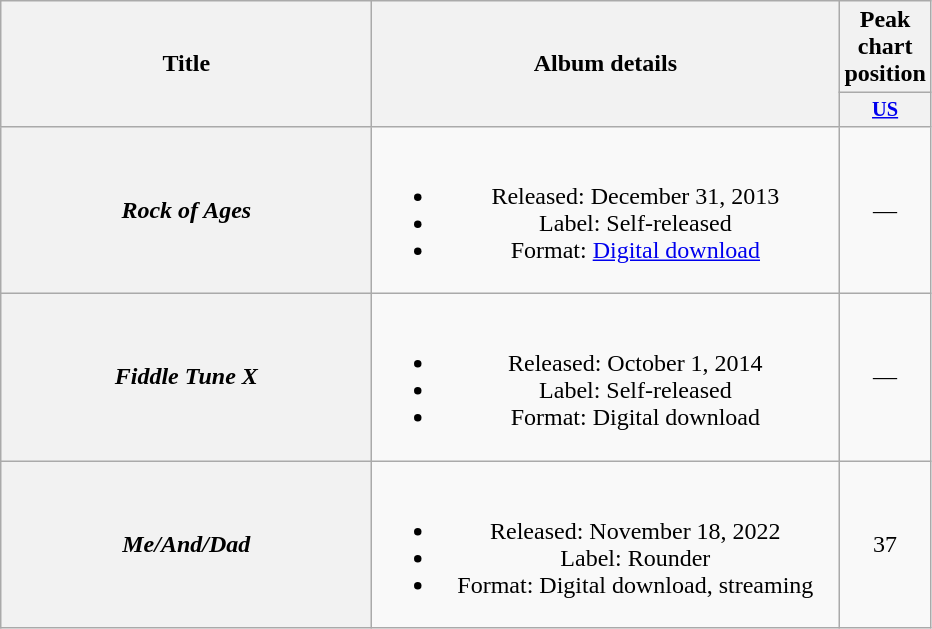<table class="wikitable plainrowheaders" style="text-align:center">
<tr>
<th scope="col" rowspan="2" style="width:15em;">Title</th>
<th scope="col" rowspan="2" style="width:19em;">Album details</th>
<th scope="col" colspan="1">Peak chart position</th>
</tr>
<tr>
<th style="width:4em; font-size:85%"><a href='#'>US</a><br></th>
</tr>
<tr>
<th scope="row"><em>Rock of Ages</em><br> </th>
<td><br><ul><li>Released: December 31, 2013</li><li>Label: Self-released</li><li>Format: <a href='#'>Digital download</a></li></ul></td>
<td>—</td>
</tr>
<tr>
<th scope="row"><em>Fiddle Tune X</em> <br> </th>
<td><br><ul><li>Released: October 1, 2014</li><li>Label: Self-released</li><li>Format: Digital download</li></ul></td>
<td>—</td>
</tr>
<tr>
<th scope="row"><em>Me/And/Dad</em><br> </th>
<td><br><ul><li>Released: November 18, 2022</li><li>Label: Rounder</li><li>Format: Digital download, streaming</li></ul></td>
<td>37</td>
</tr>
</table>
